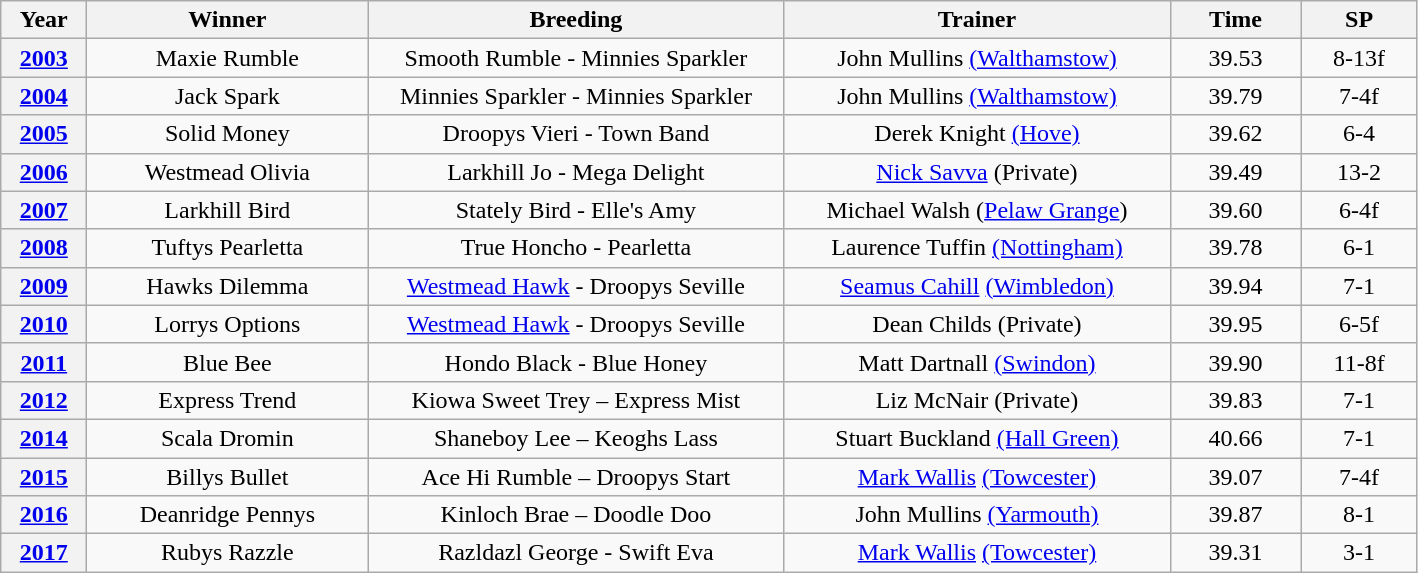<table class="wikitable" style="text-align:center">
<tr>
<th width=50>Year</th>
<th width=180>Winner</th>
<th width=270>Breeding</th>
<th width=250>Trainer</th>
<th width=80>Time</th>
<th width=70>SP</th>
</tr>
<tr>
<th><a href='#'>2003</a></th>
<td>Maxie Rumble </td>
<td>Smooth Rumble - Minnies Sparkler</td>
<td>John Mullins <a href='#'>(Walthamstow)</a></td>
<td>39.53</td>
<td>8-13f</td>
</tr>
<tr>
<th><a href='#'>2004</a></th>
<td>Jack Spark </td>
<td>Minnies Sparkler - Minnies Sparkler</td>
<td>John Mullins <a href='#'>(Walthamstow)</a></td>
<td>39.79</td>
<td>7-4f</td>
</tr>
<tr>
<th><a href='#'>2005</a></th>
<td>Solid Money </td>
<td>Droopys Vieri - Town Band</td>
<td>Derek Knight <a href='#'>(Hove)</a></td>
<td>39.62</td>
<td>6-4</td>
</tr>
<tr>
<th><a href='#'>2006</a></th>
<td>Westmead Olivia </td>
<td>Larkhill Jo - Mega Delight</td>
<td><a href='#'>Nick Savva</a>  (Private)</td>
<td>39.49</td>
<td>13-2</td>
</tr>
<tr>
<th><a href='#'>2007</a></th>
<td>Larkhill Bird </td>
<td>Stately Bird - Elle's Amy</td>
<td>Michael Walsh (<a href='#'>Pelaw Grange</a>)</td>
<td>39.60</td>
<td>6-4f</td>
</tr>
<tr>
<th><a href='#'>2008</a></th>
<td>Tuftys Pearletta </td>
<td>True Honcho - Pearletta</td>
<td>Laurence Tuffin <a href='#'>(Nottingham)</a></td>
<td>39.78</td>
<td>6-1</td>
</tr>
<tr>
<th><a href='#'>2009</a></th>
<td>Hawks Dilemma </td>
<td><a href='#'>Westmead Hawk</a> - Droopys Seville</td>
<td><a href='#'>Seamus Cahill</a> <a href='#'>(Wimbledon)</a></td>
<td>39.94</td>
<td>7-1</td>
</tr>
<tr>
<th><a href='#'>2010</a></th>
<td>Lorrys Options	</td>
<td><a href='#'>Westmead Hawk</a> - Droopys Seville</td>
<td>Dean Childs (Private)</td>
<td>39.95</td>
<td>6-5f</td>
</tr>
<tr>
<th><a href='#'>2011</a></th>
<td>Blue Bee </td>
<td>Hondo Black - Blue Honey</td>
<td>Matt Dartnall <a href='#'>(Swindon)</a></td>
<td>39.90</td>
<td>11-8f</td>
</tr>
<tr>
<th><a href='#'>2012</a></th>
<td>Express Trend </td>
<td>Kiowa Sweet Trey – Express Mist</td>
<td>Liz McNair (Private)</td>
<td>39.83</td>
<td>7-1</td>
</tr>
<tr>
<th><a href='#'>2014</a></th>
<td>Scala Dromin </td>
<td>Shaneboy Lee – Keoghs Lass</td>
<td>Stuart Buckland <a href='#'>(Hall Green)</a></td>
<td>40.66</td>
<td>7-1</td>
</tr>
<tr>
<th><a href='#'>2015</a></th>
<td>Billys Bullet </td>
<td>Ace Hi Rumble – Droopys Start</td>
<td><a href='#'>Mark Wallis</a> <a href='#'>(Towcester)</a></td>
<td>39.07</td>
<td>7-4f</td>
</tr>
<tr>
<th><a href='#'>2016</a></th>
<td>Deanridge Pennys </td>
<td>Kinloch Brae – Doodle Doo</td>
<td>John Mullins <a href='#'>(Yarmouth)</a></td>
<td>39.87</td>
<td>8-1</td>
</tr>
<tr>
<th><a href='#'>2017</a></th>
<td>Rubys Razzle </td>
<td>Razldazl George - Swift Eva</td>
<td><a href='#'>Mark Wallis</a> <a href='#'>(Towcester)</a></td>
<td>39.31</td>
<td>3-1</td>
</tr>
</table>
